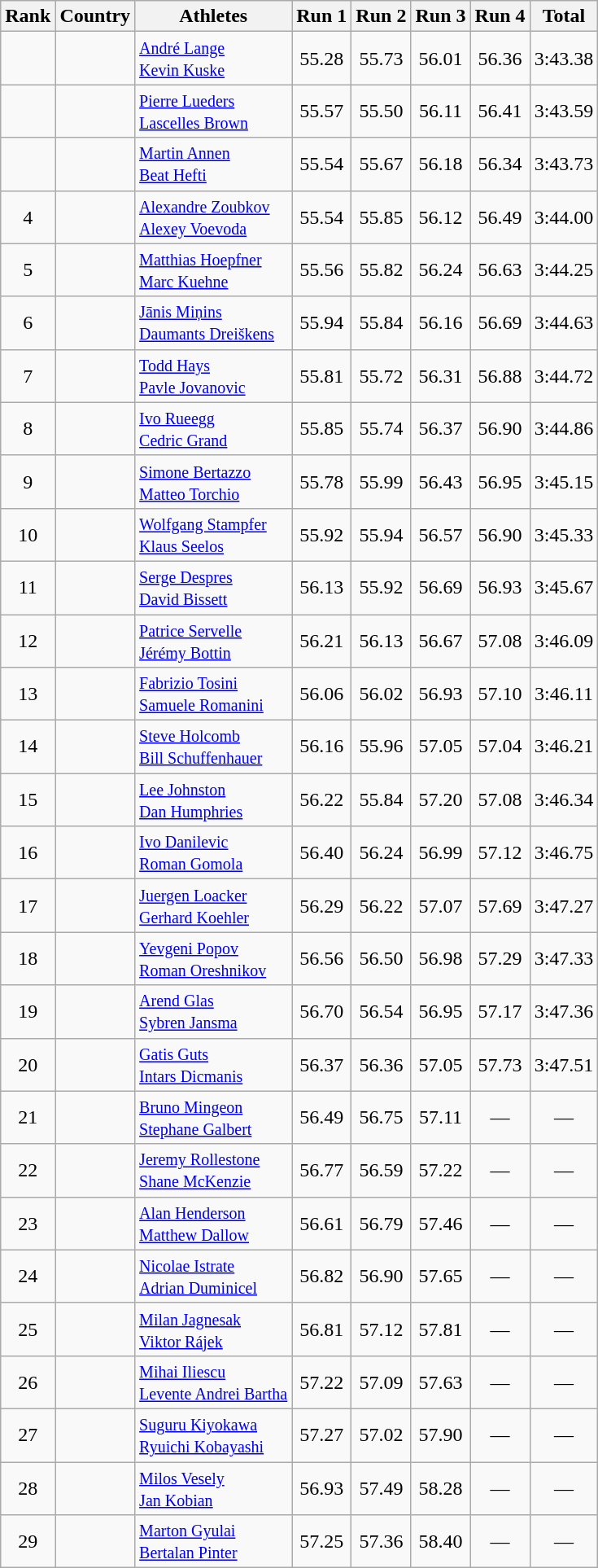<table class="wikitable sortable" style="text-align:center">
<tr>
<th>Rank</th>
<th>Country</th>
<th>Athletes</th>
<th>Run 1</th>
<th>Run 2</th>
<th>Run 3</th>
<th>Run 4</th>
<th>Total</th>
</tr>
<tr>
<td></td>
<td align="left"></td>
<td align="left"><small><a href='#'>André Lange</a> <br> <a href='#'>Kevin Kuske</a></small></td>
<td>55.28</td>
<td>55.73</td>
<td>56.01</td>
<td>56.36</td>
<td>3:43.38</td>
</tr>
<tr>
<td></td>
<td align="left"></td>
<td align="left"><small><a href='#'>Pierre Lueders</a> <br> <a href='#'>Lascelles Brown</a></small></td>
<td>55.57</td>
<td>55.50</td>
<td>56.11</td>
<td>56.41</td>
<td>3:43.59</td>
</tr>
<tr>
<td></td>
<td align="left"></td>
<td align="left"><small><a href='#'>Martin Annen</a> <br> <a href='#'>Beat Hefti</a></small></td>
<td>55.54</td>
<td>55.67</td>
<td>56.18</td>
<td>56.34</td>
<td>3:43.73</td>
</tr>
<tr>
<td>4</td>
<td align="left"></td>
<td align="left"><small><a href='#'>Alexandre Zoubkov</a> <br> <a href='#'>Alexey Voevoda</a></small></td>
<td>55.54</td>
<td>55.85</td>
<td>56.12</td>
<td>56.49</td>
<td>3:44.00</td>
</tr>
<tr>
<td>5</td>
<td align="left"></td>
<td align="left"><small><a href='#'>Matthias Hoepfner</a> <br> <a href='#'>Marc Kuehne</a></small></td>
<td>55.56</td>
<td>55.82</td>
<td>56.24</td>
<td>56.63</td>
<td>3:44.25</td>
</tr>
<tr>
<td>6</td>
<td align="left"></td>
<td align="left"><small><a href='#'>Jānis Miņins</a> <br> <a href='#'>Daumants Dreiškens</a></small></td>
<td>55.94</td>
<td>55.84</td>
<td>56.16</td>
<td>56.69</td>
<td>3:44.63</td>
</tr>
<tr>
<td>7</td>
<td align="left"></td>
<td align="left"><small><a href='#'>Todd Hays</a> <br> <a href='#'>Pavle Jovanovic</a></small></td>
<td>55.81</td>
<td>55.72</td>
<td>56.31</td>
<td>56.88</td>
<td>3:44.72</td>
</tr>
<tr>
<td>8</td>
<td align="left"></td>
<td align="left"><small><a href='#'>Ivo Rueegg</a> <br> <a href='#'>Cedric Grand</a></small></td>
<td>55.85</td>
<td>55.74</td>
<td>56.37</td>
<td>56.90</td>
<td>3:44.86</td>
</tr>
<tr>
<td>9</td>
<td align="left"></td>
<td align="left"><small><a href='#'>Simone Bertazzo</a> <br> <a href='#'>Matteo Torchio</a></small></td>
<td>55.78</td>
<td>55.99</td>
<td>56.43</td>
<td>56.95</td>
<td>3:45.15</td>
</tr>
<tr>
<td>10</td>
<td align="left"></td>
<td align="left"><small><a href='#'>Wolfgang Stampfer</a> <br> <a href='#'>Klaus Seelos</a></small></td>
<td>55.92</td>
<td>55.94</td>
<td>56.57</td>
<td>56.90</td>
<td>3:45.33</td>
</tr>
<tr>
<td>11</td>
<td align="left"></td>
<td align="left"><small><a href='#'>Serge Despres</a> <br> <a href='#'>David Bissett</a></small></td>
<td>56.13</td>
<td>55.92</td>
<td>56.69</td>
<td>56.93</td>
<td>3:45.67</td>
</tr>
<tr>
<td>12</td>
<td align="left"></td>
<td align="left"><small><a href='#'>Patrice Servelle</a> <br> <a href='#'>Jérémy Bottin</a></small></td>
<td>56.21</td>
<td>56.13</td>
<td>56.67</td>
<td>57.08</td>
<td>3:46.09</td>
</tr>
<tr>
<td>13</td>
<td align="left"></td>
<td align="left"><small><a href='#'>Fabrizio Tosini</a> <br> <a href='#'>Samuele Romanini</a></small></td>
<td>56.06</td>
<td>56.02</td>
<td>56.93</td>
<td>57.10</td>
<td>3:46.11</td>
</tr>
<tr>
<td>14</td>
<td align="left"></td>
<td align="left"><small><a href='#'>Steve Holcomb</a> <br> <a href='#'>Bill Schuffenhauer</a></small></td>
<td>56.16</td>
<td>55.96</td>
<td>57.05</td>
<td>57.04</td>
<td>3:46.21</td>
</tr>
<tr>
<td>15</td>
<td align="left"></td>
<td align="left"><small><a href='#'>Lee Johnston</a> <br> <a href='#'>Dan Humphries</a></small></td>
<td>56.22</td>
<td>55.84</td>
<td>57.20</td>
<td>57.08</td>
<td>3:46.34</td>
</tr>
<tr>
<td>16</td>
<td align="left"></td>
<td align="left"><small><a href='#'>Ivo Danilevic</a> <br> <a href='#'>Roman Gomola</a></small></td>
<td>56.40</td>
<td>56.24</td>
<td>56.99</td>
<td>57.12</td>
<td>3:46.75</td>
</tr>
<tr>
<td>17</td>
<td align="left"></td>
<td align="left"><small><a href='#'>Juergen Loacker</a> <br> <a href='#'>Gerhard Koehler</a></small></td>
<td>56.29</td>
<td>56.22</td>
<td>57.07</td>
<td>57.69</td>
<td>3:47.27</td>
</tr>
<tr>
<td>18</td>
<td align="left"></td>
<td align="left"><small><a href='#'>Yevgeni Popov</a> <br> <a href='#'>Roman Oreshnikov</a></small></td>
<td>56.56</td>
<td>56.50</td>
<td>56.98</td>
<td>57.29</td>
<td>3:47.33</td>
</tr>
<tr>
<td>19</td>
<td align="left"></td>
<td align="left"><small><a href='#'>Arend Glas</a> <br> <a href='#'>Sybren Jansma</a></small></td>
<td>56.70</td>
<td>56.54</td>
<td>56.95</td>
<td>57.17</td>
<td>3:47.36</td>
</tr>
<tr>
<td>20</td>
<td align="left"></td>
<td align="left"><small><a href='#'>Gatis Guts</a> <br> <a href='#'>Intars Dicmanis</a></small></td>
<td>56.37</td>
<td>56.36</td>
<td>57.05</td>
<td>57.73</td>
<td>3:47.51</td>
</tr>
<tr>
<td>21</td>
<td align="left"></td>
<td align="left"><small><a href='#'>Bruno Mingeon</a> <br> <a href='#'>Stephane Galbert</a></small></td>
<td>56.49</td>
<td>56.75</td>
<td>57.11</td>
<td>—</td>
<td>—</td>
</tr>
<tr>
<td>22</td>
<td align="left"></td>
<td align="left"><small><a href='#'>Jeremy Rollestone</a> <br> <a href='#'>Shane McKenzie</a></small></td>
<td>56.77</td>
<td>56.59</td>
<td>57.22</td>
<td>—</td>
<td>—</td>
</tr>
<tr>
<td>23</td>
<td align="left"></td>
<td align="left"><small><a href='#'>Alan Henderson</a> <br> <a href='#'>Matthew Dallow</a></small></td>
<td>56.61</td>
<td>56.79</td>
<td>57.46</td>
<td>—</td>
<td>—</td>
</tr>
<tr>
<td>24</td>
<td align="left"></td>
<td align="left"><small><a href='#'>Nicolae Istrate</a> <br> <a href='#'>Adrian Duminicel</a></small></td>
<td>56.82</td>
<td>56.90</td>
<td>57.65</td>
<td>—</td>
<td>—</td>
</tr>
<tr>
<td>25</td>
<td align="left"></td>
<td align="left"><small><a href='#'>Milan Jagnesak</a> <br> <a href='#'>Viktor Rájek</a></small></td>
<td>56.81</td>
<td>57.12</td>
<td>57.81</td>
<td>—</td>
<td>—</td>
</tr>
<tr>
<td>26</td>
<td align="left"></td>
<td align="left"><small><a href='#'>Mihai Iliescu</a> <br> <a href='#'>Levente Andrei Bartha</a></small></td>
<td>57.22</td>
<td>57.09</td>
<td>57.63</td>
<td>—</td>
<td>—</td>
</tr>
<tr>
<td>27</td>
<td align="left"></td>
<td align="left"><small><a href='#'>Suguru Kiyokawa</a> <br> <a href='#'>Ryuichi Kobayashi</a></small></td>
<td>57.27</td>
<td>57.02</td>
<td>57.90</td>
<td>—</td>
<td>—</td>
</tr>
<tr>
<td>28</td>
<td align="left"></td>
<td align="left"><small><a href='#'>Milos Vesely</a> <br> <a href='#'>Jan Kobian</a></small></td>
<td>56.93</td>
<td>57.49</td>
<td>58.28</td>
<td>—</td>
<td>—</td>
</tr>
<tr>
<td>29</td>
<td align="left"></td>
<td align="left"><small><a href='#'>Marton Gyulai</a> <br> <a href='#'>Bertalan Pinter</a></small></td>
<td>57.25</td>
<td>57.36</td>
<td>58.40</td>
<td>—</td>
<td>—</td>
</tr>
</table>
